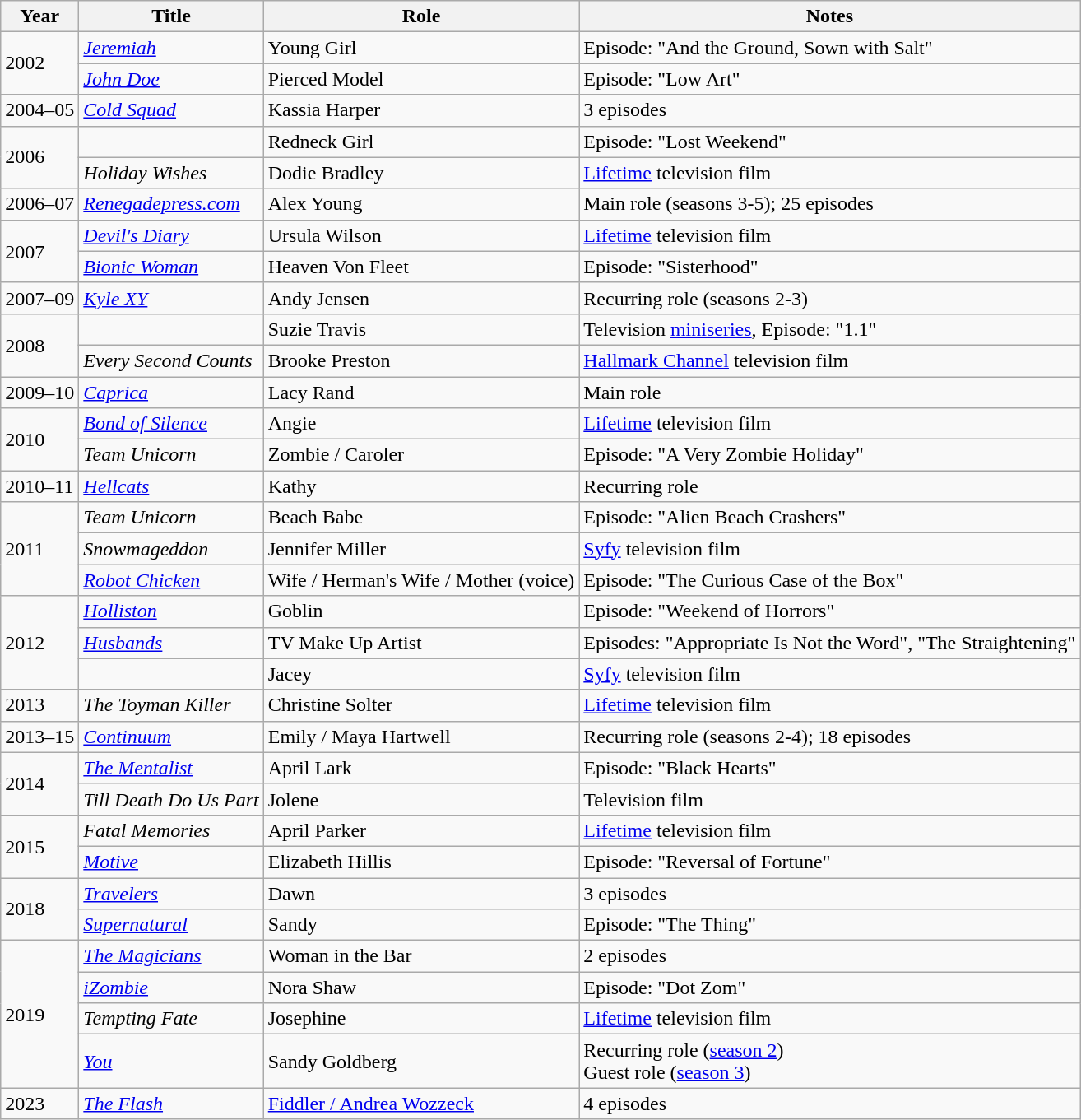<table class="wikitable sortable">
<tr>
<th>Year</th>
<th>Title</th>
<th>Role</th>
<th class="unsortable">Notes</th>
</tr>
<tr>
<td rowspan="2">2002</td>
<td><em><a href='#'>Jeremiah</a></em></td>
<td>Young Girl</td>
<td>Episode: "And the Ground, Sown with Salt"</td>
</tr>
<tr>
<td><em><a href='#'>John Doe</a></em></td>
<td>Pierced Model</td>
<td>Episode: "Low Art"</td>
</tr>
<tr>
<td>2004–05</td>
<td><em><a href='#'>Cold Squad</a></em></td>
<td>Kassia Harper</td>
<td>3 episodes</td>
</tr>
<tr>
<td rowspan="2">2006</td>
<td><em></em></td>
<td>Redneck Girl</td>
<td>Episode: "Lost Weekend"</td>
</tr>
<tr>
<td><em>Holiday Wishes</em></td>
<td>Dodie Bradley</td>
<td><a href='#'>Lifetime</a> television film</td>
</tr>
<tr>
<td>2006–07</td>
<td><em><a href='#'>Renegadepress.com</a></em></td>
<td>Alex Young</td>
<td>Main role (seasons 3-5); 25 episodes</td>
</tr>
<tr>
<td rowspan="2">2007</td>
<td><em><a href='#'>Devil's Diary</a></em></td>
<td>Ursula Wilson</td>
<td><a href='#'>Lifetime</a> television film</td>
</tr>
<tr>
<td><em><a href='#'>Bionic Woman</a></em></td>
<td>Heaven Von Fleet</td>
<td>Episode: "Sisterhood"</td>
</tr>
<tr>
<td>2007–09</td>
<td><em><a href='#'>Kyle XY</a></em></td>
<td>Andy Jensen</td>
<td>Recurring role (seasons 2-3)</td>
</tr>
<tr>
<td rowspan="2">2008</td>
<td><em></em></td>
<td>Suzie Travis</td>
<td>Television <a href='#'>miniseries</a>, Episode: "1.1"</td>
</tr>
<tr>
<td><em>Every Second Counts</em></td>
<td>Brooke Preston</td>
<td><a href='#'>Hallmark Channel</a> television film</td>
</tr>
<tr>
<td>2009–10</td>
<td><em><a href='#'>Caprica</a></em></td>
<td>Lacy Rand</td>
<td>Main role</td>
</tr>
<tr>
<td rowspan="2">2010</td>
<td><em><a href='#'>Bond of Silence</a></em></td>
<td>Angie</td>
<td><a href='#'>Lifetime</a> television film</td>
</tr>
<tr>
<td><em>Team Unicorn</em></td>
<td>Zombie / Caroler</td>
<td>Episode: "A Very Zombie Holiday"</td>
</tr>
<tr>
<td>2010–11</td>
<td><em><a href='#'>Hellcats</a></em></td>
<td>Kathy</td>
<td>Recurring role</td>
</tr>
<tr>
<td rowspan="3">2011</td>
<td><em>Team Unicorn</em></td>
<td>Beach Babe</td>
<td>Episode: "Alien Beach Crashers"</td>
</tr>
<tr>
<td><em>Snowmageddon</em></td>
<td>Jennifer Miller</td>
<td><a href='#'>Syfy</a> television film</td>
</tr>
<tr>
<td><em><a href='#'>Robot Chicken</a></em></td>
<td>Wife / Herman's Wife / Mother (voice)</td>
<td>Episode: "The Curious Case of the Box"</td>
</tr>
<tr>
<td rowspan="3">2012</td>
<td><em><a href='#'>Holliston</a></em></td>
<td>Goblin</td>
<td>Episode: "Weekend of Horrors"</td>
</tr>
<tr>
<td><em><a href='#'>Husbands</a></em></td>
<td>TV Make Up Artist</td>
<td>Episodes: "Appropriate Is Not the Word", "The Straightening"</td>
</tr>
<tr>
<td><em></em></td>
<td>Jacey</td>
<td><a href='#'>Syfy</a> television film</td>
</tr>
<tr>
<td>2013</td>
<td data-sort-value="Toyman Killer, The"><em>The Toyman Killer</em></td>
<td>Christine Solter</td>
<td><a href='#'>Lifetime</a> television film</td>
</tr>
<tr>
<td>2013–15</td>
<td><em><a href='#'>Continuum</a></em></td>
<td>Emily / Maya Hartwell</td>
<td>Recurring role (seasons 2-4); 18 episodes</td>
</tr>
<tr>
<td rowspan="2">2014</td>
<td data-sort-value="Mentalist, The"><em><a href='#'>The Mentalist</a></em></td>
<td>April Lark</td>
<td>Episode: "Black Hearts"</td>
</tr>
<tr>
<td><em>Till Death Do Us Part</em></td>
<td>Jolene</td>
<td>Television film</td>
</tr>
<tr>
<td rowspan="2">2015</td>
<td><em>Fatal Memories</em></td>
<td>April Parker</td>
<td><a href='#'>Lifetime</a> television film</td>
</tr>
<tr>
<td><em><a href='#'>Motive</a></em></td>
<td>Elizabeth Hillis</td>
<td>Episode: "Reversal of Fortune"</td>
</tr>
<tr>
<td rowspan="2">2018</td>
<td><em><a href='#'>Travelers</a></em></td>
<td>Dawn</td>
<td>3 episodes</td>
</tr>
<tr>
<td><em><a href='#'>Supernatural</a></em></td>
<td>Sandy</td>
<td>Episode: "The Thing"</td>
</tr>
<tr>
<td rowspan="4">2019</td>
<td data-sort-value="Magicians, The"><em><a href='#'>The Magicians</a></em></td>
<td>Woman in the Bar</td>
<td>2 episodes</td>
</tr>
<tr>
<td><em><a href='#'>iZombie</a></em></td>
<td>Nora Shaw</td>
<td>Episode: "Dot Zom"</td>
</tr>
<tr>
<td><em>Tempting Fate</em></td>
<td>Josephine</td>
<td><a href='#'>Lifetime</a> television film</td>
</tr>
<tr>
<td><em><a href='#'>You</a></em></td>
<td>Sandy Goldberg</td>
<td>Recurring role (<a href='#'>season 2</a>)<br>Guest role (<a href='#'>season 3</a>)</td>
</tr>
<tr>
<td>2023</td>
<td data-sort-value="Flash, The"><em><a href='#'>The Flash</a></em></td>
<td><a href='#'>Fiddler / Andrea Wozzeck</a></td>
<td>4 episodes</td>
</tr>
</table>
